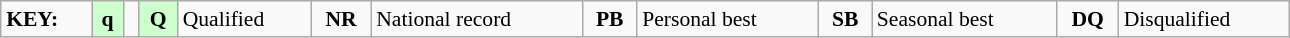<table class="wikitable" style="margin:0.5em auto; font-size:90%;position:relative;" width=68%>
<tr>
<td><strong>KEY:</strong></td>
<td bgcolor=ccffcc align=center><strong>q</strong></td>
<td></td>
<td bgcolor=ccffcc align=center><strong>Q</strong></td>
<td>Qualified</td>
<td align=center><strong>NR</strong></td>
<td>National record</td>
<td align=center><strong>PB</strong></td>
<td>Personal best</td>
<td align=center><strong>SB</strong></td>
<td>Seasonal best</td>
<td align=center><strong>DQ</strong></td>
<td>Disqualified</td>
</tr>
</table>
